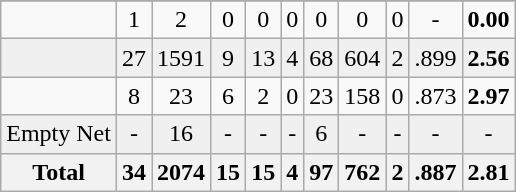<table class="wikitable sortable">
<tr align="center">
</tr>
<tr align="center" bgcolor="">
<td></td>
<td>1</td>
<td>2</td>
<td>0</td>
<td>0</td>
<td>0</td>
<td>0</td>
<td>0</td>
<td>0</td>
<td>-</td>
<td><strong>0.00</strong></td>
</tr>
<tr align="center" bgcolor="f0f0f0">
<td></td>
<td>27</td>
<td>1591</td>
<td>9</td>
<td>13</td>
<td>4</td>
<td>68</td>
<td>604</td>
<td>2</td>
<td>.899</td>
<td><strong>2.56</strong></td>
</tr>
<tr align="center" bgcolor="">
<td></td>
<td>8</td>
<td>23</td>
<td>6</td>
<td>2</td>
<td>0</td>
<td>23</td>
<td>158</td>
<td>0</td>
<td>.873</td>
<td><strong>2.97</strong></td>
</tr>
<tr align="center" bgcolor="f0f0f0">
<td>Empty Net</td>
<td>-</td>
<td>16</td>
<td>-</td>
<td>-</td>
<td>-</td>
<td>6</td>
<td>-</td>
<td>-</td>
<td>-</td>
<td>-</td>
</tr>
<tr>
<th>Total</th>
<th>34</th>
<th>2074</th>
<th>15</th>
<th>15</th>
<th>4</th>
<th>97</th>
<th>762</th>
<th>2</th>
<th>.887</th>
<th>2.81</th>
</tr>
</table>
